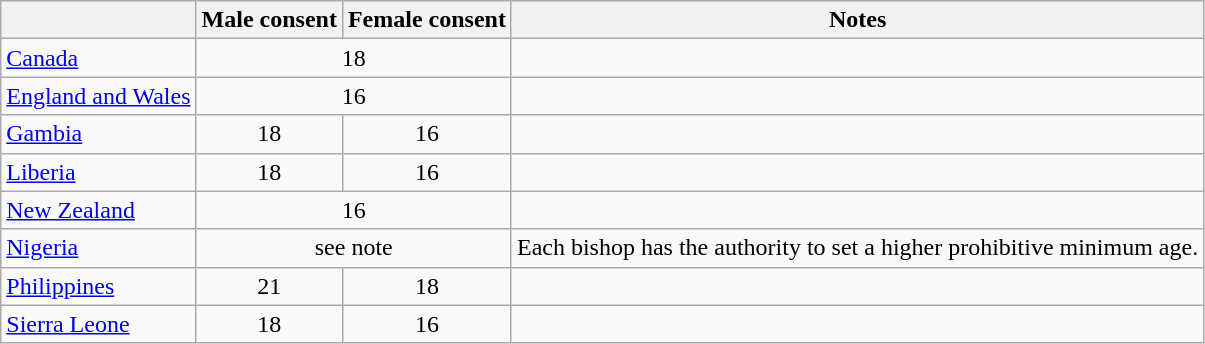<table class="wikitable sortable">
<tr>
<th></th>
<th>Male consent</th>
<th>Female consent</th>
<th>Notes</th>
</tr>
<tr>
<td><a href='#'>Canada</a></td>
<td colspan=2 style="text-align:center;">18</td>
<td></td>
</tr>
<tr>
<td><a href='#'>England and Wales</a></td>
<td colspan=2 style="text-align:center;">16</td>
<td></td>
</tr>
<tr>
<td><a href='#'>Gambia</a></td>
<td align=center>18</td>
<td align=center>16</td>
<td></td>
</tr>
<tr>
<td><a href='#'>Liberia</a></td>
<td align=center>18</td>
<td align=center>16</td>
<td></td>
</tr>
<tr>
<td><a href='#'>New Zealand</a></td>
<td colspan=2 style="text-align:center;">16</td>
<td></td>
</tr>
<tr>
<td><a href='#'>Nigeria</a></td>
<td colspan=2 style="text-align:center;">see note</td>
<td>Each bishop has the authority to set a higher prohibitive minimum age.</td>
</tr>
<tr>
<td><a href='#'>Philippines</a></td>
<td align=center>21</td>
<td align=center>18</td>
<td></td>
</tr>
<tr>
<td><a href='#'>Sierra Leone</a></td>
<td align=center>18</td>
<td align=center>16</td>
<td></td>
</tr>
</table>
